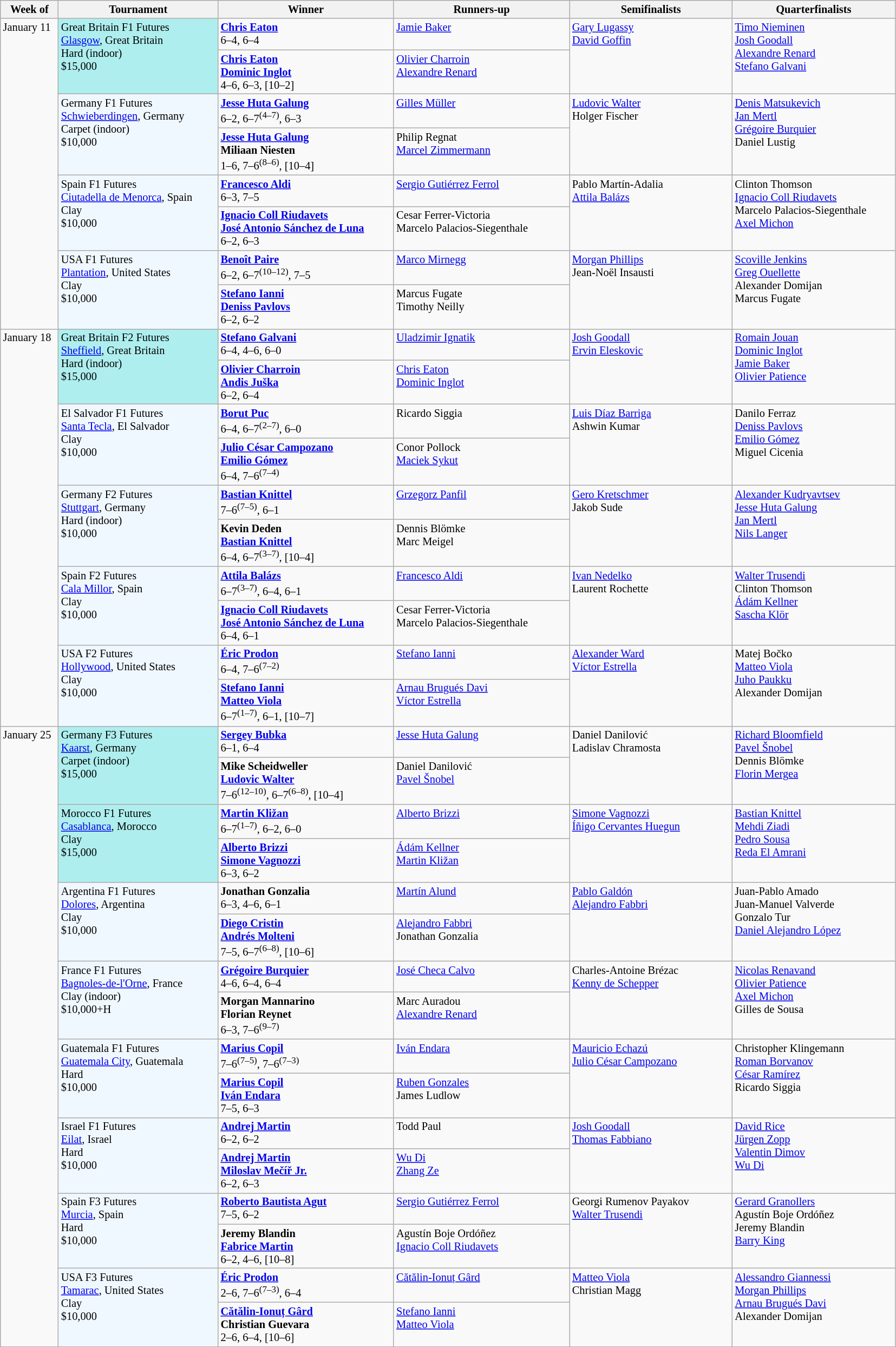<table class="wikitable" style="font-size:85%;">
<tr>
<th width="65">Week of</th>
<th width="190">Tournament</th>
<th width="210">Winner</th>
<th width="210">Runners-up</th>
<th width="194">Semifinalists</th>
<th width="194">Quarterfinalists</th>
</tr>
<tr valign=top>
<td rowspan=8>January 11</td>
<td rowspan=2 style="background:#afeeee;">Great Britain F1 Futures<br> <a href='#'>Glasgow</a>, Great Britain <br> Hard (indoor) <br> $15,000</td>
<td> <strong><a href='#'>Chris Eaton</a></strong> <br> 6–4, 6–4</td>
<td> <a href='#'>Jamie Baker</a></td>
<td rowspan=2> <a href='#'>Gary Lugassy</a> <br>  <a href='#'>David Goffin</a></td>
<td rowspan=2> <a href='#'>Timo Nieminen</a> <br>  <a href='#'>Josh Goodall</a> <br>  <a href='#'>Alexandre Renard</a> <br>  <a href='#'>Stefano Galvani</a></td>
</tr>
<tr valign=top>
<td> <strong><a href='#'>Chris Eaton</a></strong> <br>  <strong><a href='#'>Dominic Inglot</a></strong> <br> 4–6, 6–3, [10–2]</td>
<td> <a href='#'>Olivier Charroin</a> <br>  <a href='#'>Alexandre Renard</a></td>
</tr>
<tr valign=top>
<td rowspan=2 style="background:#f0f8ff;">Germany F1 Futures<br> <a href='#'>Schwieberdingen</a>, Germany <br> Carpet (indoor) <br> $10,000</td>
<td> <strong><a href='#'>Jesse Huta Galung</a></strong> <br> 6–2, 6–7<sup>(4–7)</sup>, 6–3</td>
<td> <a href='#'>Gilles Müller</a></td>
<td rowspan=2> <a href='#'>Ludovic Walter</a> <br>  Holger Fischer</td>
<td rowspan=2> <a href='#'>Denis Matsukevich</a> <br>  <a href='#'>Jan Mertl</a> <br>  <a href='#'>Grégoire Burquier</a> <br>  Daniel Lustig</td>
</tr>
<tr valign=top>
<td> <strong><a href='#'>Jesse Huta Galung</a></strong> <br>  <strong>Miliaan Niesten</strong> <br> 1–6, 7–6<sup>(8–6)</sup>, [10–4]</td>
<td> Philip Regnat <br>  <a href='#'>Marcel Zimmermann</a></td>
</tr>
<tr valign=top>
<td rowspan=2 style="background:#f0f8ff;">Spain F1 Futures<br><a href='#'>Ciutadella de Menorca</a>, Spain <br> Clay <br> $10,000</td>
<td> <strong><a href='#'>Francesco Aldi</a></strong> <br> 6–3, 7–5</td>
<td> <a href='#'>Sergio Gutiérrez Ferrol</a></td>
<td rowspan=2> Pablo Martín-Adalia <br>  <a href='#'>Attila Balázs</a></td>
<td rowspan=2> Clinton Thomson <br>  <a href='#'>Ignacio Coll Riudavets</a> <br>  Marcelo Palacios-Siegenthale <br>  <a href='#'>Axel Michon</a></td>
</tr>
<tr valign=top>
<td> <strong><a href='#'>Ignacio Coll Riudavets</a></strong> <br>  <strong><a href='#'>José Antonio Sánchez de Luna</a></strong> <br> 6–2, 6–3</td>
<td> Cesar Ferrer-Victoria <br>  Marcelo Palacios-Siegenthale</td>
</tr>
<tr valign=top>
<td rowspan=2 style="background:#f0f8ff;">USA F1 Futures<br> <a href='#'>Plantation</a>, United States <br> Clay <br> $10,000</td>
<td> <strong><a href='#'>Benoît Paire</a></strong> <br> 6–2, 6–7<sup>(10–12)</sup>, 7–5</td>
<td> <a href='#'>Marco Mirnegg</a></td>
<td rowspan=2> <a href='#'>Morgan Phillips</a> <br>  Jean-Noël Insausti</td>
<td rowspan=2> <a href='#'>Scoville Jenkins</a> <br>  <a href='#'>Greg Ouellette</a> <br>  Alexander Domijan <br>  Marcus Fugate</td>
</tr>
<tr valign=top>
<td> <strong><a href='#'>Stefano Ianni</a></strong> <br>  <strong><a href='#'>Deniss Pavlovs</a></strong> <br> 6–2, 6–2</td>
<td> Marcus Fugate <br>  Timothy Neilly</td>
</tr>
<tr valign=top>
<td rowspan=10>January 18</td>
<td rowspan=2 style="background:#afeeee;">Great Britain F2 Futures<br> <a href='#'>Sheffield</a>, Great Britain <br> Hard (indoor) <br> $15,000</td>
<td> <strong><a href='#'>Stefano Galvani</a></strong> <br> 6–4, 4–6, 6–0</td>
<td> <a href='#'>Uladzimir Ignatik</a></td>
<td rowspan=2> <a href='#'>Josh Goodall</a> <br>  <a href='#'>Ervin Eleskovic</a></td>
<td rowspan=2> <a href='#'>Romain Jouan</a> <br>  <a href='#'>Dominic Inglot</a> <br>  <a href='#'>Jamie Baker</a> <br>  <a href='#'>Olivier Patience</a></td>
</tr>
<tr valign=top>
<td> <strong><a href='#'>Olivier Charroin</a></strong> <br>  <strong><a href='#'>Andis Juška</a></strong> <br> 6–2, 6–4</td>
<td> <a href='#'>Chris Eaton</a> <br>  <a href='#'>Dominic Inglot</a></td>
</tr>
<tr valign=top>
<td rowspan=2 style="background:#f0f8ff;">El Salvador F1 Futures<br> <a href='#'>Santa Tecla</a>, El Salvador  <br> Clay <br> $10,000</td>
<td> <strong><a href='#'>Borut Puc</a></strong> <br> 6–4, 6–7<sup>(2–7)</sup>, 6–0</td>
<td> Ricardo Siggia</td>
<td rowspan=2> <a href='#'>Luis Díaz Barriga</a> <br>  Ashwin Kumar</td>
<td rowspan=2> Danilo Ferraz <br>  <a href='#'>Deniss Pavlovs</a> <br>  <a href='#'>Emilio Gómez</a> <br>  Miguel Cicenia</td>
</tr>
<tr valign=top>
<td> <strong><a href='#'>Julio César Campozano</a></strong> <br>  <strong><a href='#'>Emilio Gómez</a></strong> <br> 6–4, 7–6<sup>(7–4)</sup></td>
<td> Conor Pollock <br>  <a href='#'>Maciek Sykut</a></td>
</tr>
<tr valign=top>
<td rowspan=2 style="background:#f0f8ff;">Germany F2 Futures<br> <a href='#'>Stuttgart</a>, Germany <br> Hard (indoor) <br> $10,000</td>
<td> <strong><a href='#'>Bastian Knittel</a></strong> <br> 7–6<sup>(7–5)</sup>, 6–1</td>
<td> <a href='#'>Grzegorz Panfil</a></td>
<td rowspan=2> <a href='#'>Gero Kretschmer</a> <br>  Jakob Sude</td>
<td rowspan=2> <a href='#'>Alexander Kudryavtsev</a> <br>  <a href='#'>Jesse Huta Galung</a> <br>  <a href='#'>Jan Mertl</a> <br>  <a href='#'>Nils Langer</a></td>
</tr>
<tr valign=top>
<td> <strong>Kevin Deden</strong> <br>  <strong><a href='#'>Bastian Knittel</a></strong> <br> 6–4, 6–7<sup>(3–7)</sup>, [10–4]</td>
<td> Dennis Blömke <br>  Marc Meigel</td>
</tr>
<tr valign=top>
<td rowspan=2 style="background:#f0f8ff;">Spain F2 Futures<br> <a href='#'>Cala Millor</a>, Spain <br> Clay <br> $10,000</td>
<td> <strong><a href='#'>Attila Balázs</a></strong> <br> 6–7<sup>(3–7)</sup>, 6–4, 6–1</td>
<td> <a href='#'>Francesco Aldi</a></td>
<td rowspan=2> <a href='#'>Ivan Nedelko</a> <br>  Laurent Rochette</td>
<td rowspan=2> <a href='#'>Walter Trusendi</a> <br>  Clinton Thomson <br>  <a href='#'>Ádám Kellner</a> <br>  <a href='#'>Sascha Klör</a></td>
</tr>
<tr valign=top>
<td> <strong><a href='#'>Ignacio Coll Riudavets</a></strong> <br>  <strong><a href='#'>José Antonio Sánchez de Luna</a></strong> <br> 6–4, 6–1</td>
<td> Cesar Ferrer-Victoria <br>  Marcelo Palacios-Siegenthale</td>
</tr>
<tr valign=top>
<td rowspan=2 style="background:#f0f8ff;">USA F2 Futures<br> <a href='#'>Hollywood</a>, United States <br> Clay <br> $10,000</td>
<td> <strong><a href='#'>Éric Prodon</a></strong> <br> 6–4, 7–6<sup>(7–2)</sup></td>
<td> <a href='#'>Stefano Ianni</a></td>
<td rowspan=2> <a href='#'>Alexander Ward</a> <br>  <a href='#'>Víctor Estrella</a></td>
<td rowspan=2> Matej Bočko <br>  <a href='#'>Matteo Viola</a> <br>  <a href='#'>Juho Paukku</a> <br>  Alexander Domijan</td>
</tr>
<tr valign=top>
<td> <strong><a href='#'>Stefano Ianni</a></strong> <br>  <strong><a href='#'>Matteo Viola</a></strong> <br> 6–7<sup>(1–7)</sup>, 6–1, [10–7]</td>
<td> <a href='#'>Arnau Brugués Davi</a> <br>  <a href='#'>Víctor Estrella</a></td>
</tr>
<tr valign=top>
<td rowspan=16>January 25</td>
<td rowspan=2 style="background:#afeeee;">Germany F3 Futures<br> <a href='#'>Kaarst</a>, Germany <br> Carpet (indoor) <br> $15,000</td>
<td> <strong><a href='#'>Sergey Bubka</a></strong> <br> 6–1, 6–4</td>
<td> <a href='#'>Jesse Huta Galung</a></td>
<td rowspan=2> Daniel Danilović <br>  Ladislav Chramosta</td>
<td rowspan=2> <a href='#'>Richard Bloomfield</a> <br>  <a href='#'>Pavel Šnobel</a> <br>  Dennis Blömke <br>  <a href='#'>Florin Mergea</a></td>
</tr>
<tr valign=top>
<td> <strong>Mike Scheidweller</strong> <br>  <strong><a href='#'>Ludovic Walter</a></strong> <br> 7–6<sup>(12–10)</sup>, 6–7<sup>(6–8)</sup>, [10–4]</td>
<td> Daniel Danilović <br>  <a href='#'>Pavel Šnobel</a></td>
</tr>
<tr valign=top>
<td rowspan=2 style="background:#afeeee;">Morocco F1 Futures<br> <a href='#'>Casablanca</a>, Morocco<br> Clay <br> $15,000</td>
<td> <strong><a href='#'>Martin Kližan</a></strong> <br> 6–7<sup>(1–7)</sup>, 6–2, 6–0</td>
<td> <a href='#'>Alberto Brizzi</a></td>
<td rowspan=2> <a href='#'>Simone Vagnozzi</a> <br>  <a href='#'>Íñigo Cervantes Huegun</a></td>
<td rowspan=2> <a href='#'>Bastian Knittel</a> <br>  <a href='#'>Mehdi Ziadi</a> <br>  <a href='#'>Pedro Sousa</a> <br>  <a href='#'>Reda El Amrani</a></td>
</tr>
<tr valign=top>
<td> <strong><a href='#'>Alberto Brizzi</a></strong> <br>  <strong><a href='#'>Simone Vagnozzi</a></strong> <br> 6–3, 6–2</td>
<td> <a href='#'>Ádám Kellner</a> <br>  <a href='#'>Martin Kližan</a></td>
</tr>
<tr valign=top>
<td rowspan=2 style="background:#f0f8ff;">Argentina F1 Futures<br> <a href='#'>Dolores</a>, Argentina <br> Clay <br> $10,000</td>
<td> <strong>Jonathan Gonzalia</strong> <br> 6–3, 4–6, 6–1</td>
<td> <a href='#'>Martín Alund</a></td>
<td rowspan=2> <a href='#'>Pablo Galdón</a> <br>  <a href='#'>Alejandro Fabbri</a></td>
<td rowspan=2> Juan-Pablo Amado <br>  Juan-Manuel Valverde <br>  Gonzalo Tur <br>  <a href='#'>Daniel Alejandro López</a></td>
</tr>
<tr valign=top>
<td> <strong><a href='#'>Diego Cristin</a></strong> <br>  <strong><a href='#'>Andrés Molteni</a></strong> <br> 7–5, 6–7<sup>(6–8)</sup>, [10–6]</td>
<td> <a href='#'>Alejandro Fabbri</a> <br>  Jonathan Gonzalia</td>
</tr>
<tr valign=top>
<td rowspan=2 style="background:#f0f8ff;">France F1 Futures<br> <a href='#'>Bagnoles-de-l'Orne</a>, France <br> Clay (indoor) <br> $10,000+H</td>
<td> <strong><a href='#'>Grégoire Burquier</a></strong> <br> 4–6, 6–4, 6–4</td>
<td> <a href='#'>José Checa Calvo</a></td>
<td rowspan=2> Charles-Antoine Brézac <br>  <a href='#'>Kenny de Schepper</a></td>
<td rowspan=2> <a href='#'>Nicolas Renavand</a> <br>  <a href='#'>Olivier Patience</a> <br>  <a href='#'>Axel Michon</a> <br>  Gilles de Sousa</td>
</tr>
<tr valign=top>
<td> <strong>Morgan Mannarino</strong> <br>  <strong>Florian Reynet</strong> <br> 6–3, 7–6<sup>(9–7)</sup></td>
<td> Marc Auradou <br>  <a href='#'>Alexandre Renard</a></td>
</tr>
<tr valign=top>
<td rowspan=2 style="background:#f0f8ff;">Guatemala F1 Futures<br> <a href='#'>Guatemala City</a>, Guatemala<br> Hard <br> $10,000</td>
<td> <strong><a href='#'>Marius Copil</a></strong> <br> 7–6<sup>(7–5)</sup>, 7–6<sup>(7–3)</sup></td>
<td> <a href='#'>Iván Endara</a></td>
<td rowspan=2> <a href='#'>Mauricio Echazú</a> <br>  <a href='#'>Julio César Campozano</a></td>
<td rowspan=2> Christopher Klingemann <br>  <a href='#'>Roman Borvanov</a> <br>  <a href='#'>César Ramírez</a> <br>  Ricardo Siggia</td>
</tr>
<tr valign=top>
<td> <strong><a href='#'>Marius Copil</a></strong> <br>  <strong><a href='#'>Iván Endara</a></strong> <br> 7–5, 6–3</td>
<td> <a href='#'>Ruben Gonzales</a> <br>  James Ludlow</td>
</tr>
<tr valign=top>
<td rowspan=2 style="background:#f0f8ff;">Israel F1 Futures<br> <a href='#'>Eilat</a>, Israel<br> Hard <br> $10,000</td>
<td> <strong><a href='#'>Andrej Martin</a></strong> <br> 6–2, 6–2</td>
<td> Todd Paul</td>
<td rowspan=2> <a href='#'>Josh Goodall</a> <br>  <a href='#'>Thomas Fabbiano</a></td>
<td rowspan=2> <a href='#'>David Rice</a> <br>  <a href='#'>Jürgen Zopp</a> <br>  <a href='#'>Valentin Dimov</a> <br>  <a href='#'>Wu Di</a></td>
</tr>
<tr valign=top>
<td> <strong><a href='#'>Andrej Martin</a></strong> <br>  <strong><a href='#'>Miloslav Mečíř Jr.</a></strong> <br> 6–2, 6–3</td>
<td> <a href='#'>Wu Di</a> <br>  <a href='#'>Zhang Ze</a></td>
</tr>
<tr valign=top>
<td rowspan=2 style="background:#f0f8ff;">Spain F3 Futures<br> <a href='#'>Murcia</a>, Spain<br> Hard <br> $10,000</td>
<td> <strong><a href='#'>Roberto Bautista Agut</a></strong> <br> 7–5, 6–2</td>
<td> <a href='#'>Sergio Gutiérrez Ferrol</a></td>
<td rowspan=2> Georgi Rumenov Payakov <br>  <a href='#'>Walter Trusendi</a></td>
<td rowspan=2> <a href='#'>Gerard Granollers</a> <br>  Agustín Boje Ordóñez <br>  Jeremy Blandin <br>  <a href='#'>Barry King</a></td>
</tr>
<tr valign=top>
<td> <strong>Jeremy Blandin</strong> <br>  <strong><a href='#'>Fabrice Martin</a></strong> <br> 6–2, 4–6, [10–8]</td>
<td> Agustín Boje Ordóñez <br>  <a href='#'>Ignacio Coll Riudavets</a></td>
</tr>
<tr valign=top>
<td rowspan=2 style="background:#f0f8ff;">USA F3 Futures<br> <a href='#'>Tamarac</a>, United States<br> Clay <br> $10,000</td>
<td> <strong><a href='#'>Éric Prodon</a></strong> <br> 2–6, 7–6<sup>(7–3)</sup>, 6–4</td>
<td> <a href='#'>Cătălin-Ionuț Gârd</a></td>
<td rowspan=2> <a href='#'>Matteo Viola</a> <br>  Christian Magg</td>
<td rowspan=2> <a href='#'>Alessandro Giannessi</a> <br>  <a href='#'>Morgan Phillips</a> <br>  <a href='#'>Arnau Brugués Davi</a> <br>  Alexander Domijan</td>
</tr>
<tr valign=top>
<td> <strong><a href='#'>Cătălin-Ionuț Gârd</a></strong> <br>  <strong>Christian Guevara</strong> <br> 2–6, 6–4, [10–6]</td>
<td> <a href='#'>Stefano Ianni</a> <br>  <a href='#'>Matteo Viola</a></td>
</tr>
<tr valign=top>
</tr>
</table>
